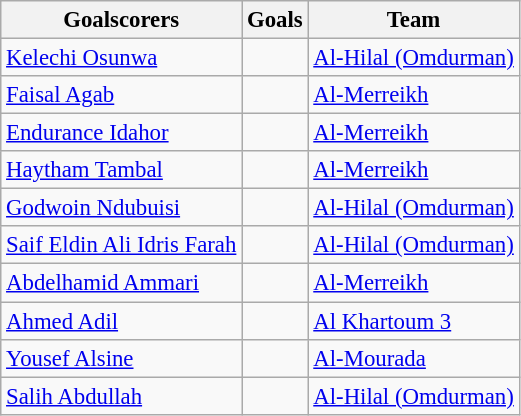<table class="wikitable sortable" style="font-size: 95%;">
<tr>
<th>Goalscorers</th>
<th>Goals</th>
<th>Team</th>
</tr>
<tr>
<td> <a href='#'>Kelechi Osunwa</a></td>
<td></td>
<td><a href='#'>Al-Hilal (Omdurman)</a></td>
</tr>
<tr>
<td> <a href='#'>Faisal Agab</a></td>
<td></td>
<td><a href='#'>Al-Merreikh</a></td>
</tr>
<tr>
<td> <a href='#'>Endurance Idahor</a></td>
<td></td>
<td><a href='#'>Al-Merreikh</a></td>
</tr>
<tr>
<td> <a href='#'>Haytham Tambal</a></td>
<td></td>
<td><a href='#'>Al-Merreikh</a></td>
</tr>
<tr>
<td> <a href='#'>Godwoin Ndubuisi</a></td>
<td></td>
<td><a href='#'>Al-Hilal (Omdurman)</a></td>
</tr>
<tr>
<td> <a href='#'>Saif Eldin Ali Idris Farah</a></td>
<td></td>
<td><a href='#'>Al-Hilal (Omdurman)</a></td>
</tr>
<tr>
<td> <a href='#'>Abdelhamid Ammari</a></td>
<td></td>
<td><a href='#'>Al-Merreikh</a></td>
</tr>
<tr>
<td> <a href='#'>Ahmed Adil</a></td>
<td></td>
<td><a href='#'>Al Khartoum 3</a></td>
</tr>
<tr>
<td> <a href='#'>Yousef Alsine</a></td>
<td></td>
<td><a href='#'>Al-Mourada</a></td>
</tr>
<tr>
<td> <a href='#'>Salih Abdullah</a></td>
<td></td>
<td><a href='#'>Al-Hilal (Omdurman)</a></td>
</tr>
</table>
